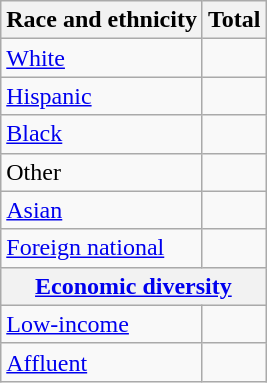<table class="wikitable floatright sortable collapsible"; text-align:right; font-size:80%;">
<tr>
<th>Race and ethnicity</th>
<th colspan="2" data-sort-type=number>Total</th>
</tr>
<tr>
<td><a href='#'>White</a></td>
<td align=right></td>
</tr>
<tr>
<td><a href='#'>Hispanic</a></td>
<td align=right></td>
</tr>
<tr>
<td><a href='#'>Black</a></td>
<td align=right></td>
</tr>
<tr>
<td>Other</td>
<td align=right></td>
</tr>
<tr>
<td><a href='#'>Asian</a></td>
<td align=right></td>
</tr>
<tr>
<td><a href='#'>Foreign national</a></td>
<td align=right></td>
</tr>
<tr>
<th colspan="4" data-sort-type=number><a href='#'>Economic diversity</a></th>
</tr>
<tr>
<td><a href='#'>Low-income</a></td>
<td align=right></td>
</tr>
<tr>
<td><a href='#'>Affluent</a></td>
<td align=right></td>
</tr>
</table>
